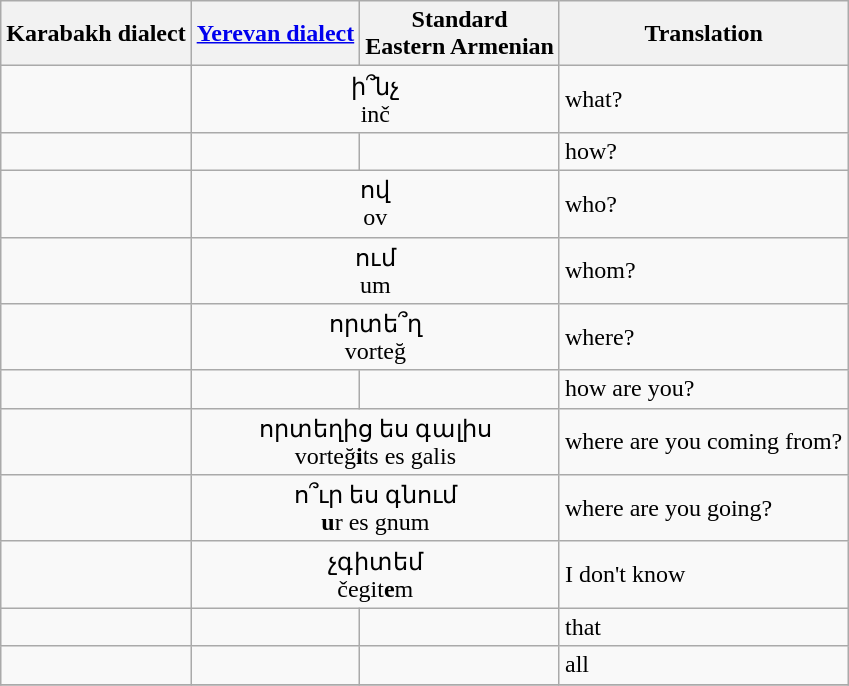<table class="wikitable">
<tr>
<th>Karabakh dialect</th>
<th><a href='#'>Yerevan dialect</a></th>
<th>Standard <br>Eastern Armenian</th>
<th>Translation</th>
</tr>
<tr>
<td></td>
<td colspan="2" style="text-align:center;">ի՞նչ <br>inč</td>
<td>what?</td>
</tr>
<tr>
<td></td>
<td></td>
<td></td>
<td>how?</td>
</tr>
<tr>
<td></td>
<td colspan="2" style="text-align:center;">ով  <br>ov</td>
<td>who?</td>
</tr>
<tr>
<td></td>
<td colspan="2" style="text-align:center;">ում <br> um</td>
<td>whom?</td>
</tr>
<tr>
<td></td>
<td colspan="2" style="text-align:center;">որտե՞ղ <br>vorteğ</td>
<td>where?</td>
</tr>
<tr>
<td></td>
<td></td>
<td></td>
<td>how are you?</td>
</tr>
<tr>
<td></td>
<td colspan="2" style="text-align:center;">որտեղից ես գալիս <br> vorteğ<strong>i</strong>ts es galis</td>
<td>where are you coming from?</td>
</tr>
<tr>
<td></td>
<td colspan="2" style="text-align:center;">ո՞ւր ես գնում<br><strong>u</strong>r es gnum</td>
<td>where are you going?</td>
</tr>
<tr>
<td></td>
<td colspan="2" style="text-align:center;">չգիտեմ<br> čegit<strong>e</strong>m</td>
<td>I don't know</td>
</tr>
<tr>
<td></td>
<td></td>
<td></td>
<td>that</td>
</tr>
<tr>
<td></td>
<td></td>
<td></td>
<td>all</td>
</tr>
<tr>
</tr>
</table>
